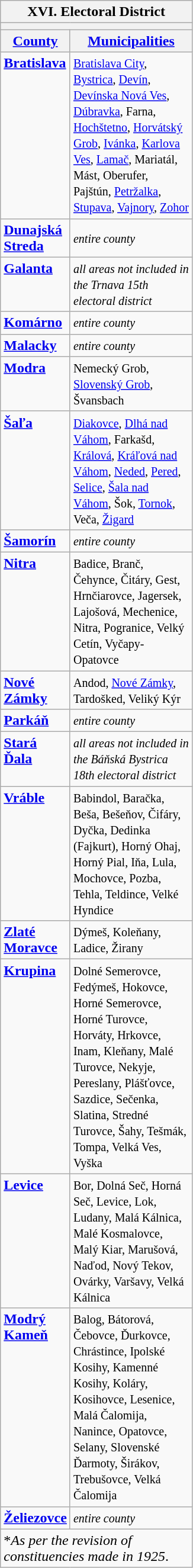<table class="wikitable floatright">
<tr>
<th colspan=2><strong>XVI. Electoral District</strong></th>
</tr>
<tr>
<th colspan=2></th>
</tr>
<tr>
<th style="width:70px"><a href='#'>County</a></th>
<th style="width:130px"><a href='#'>Municipalities</a></th>
</tr>
<tr>
<td style="vertical-align: top"><strong><a href='#'>Bratislava</a></strong></td>
<td><small><a href='#'>Bratislava City</a>, <a href='#'>Bystrica</a>, <a href='#'>Devín</a>, <a href='#'>Devínska Nová Ves</a>, <a href='#'>Dúbravka</a>, Farna, <a href='#'>Hochštetno</a>, <a href='#'>Horvátský Grob</a>, <a href='#'>Ivánka</a>, <a href='#'>Karlova Ves</a>, <a href='#'>Lamač</a>, Mariatál, Mást, Oberufer, Pajštún, <a href='#'>Petržalka</a>, <a href='#'>Stupava</a>, <a href='#'>Vajnory</a>, <a href='#'>Zohor</a></small></td>
</tr>
<tr>
<td style="vertical-align: top"><strong><a href='#'>Dunajská Streda</a></strong></td>
<td><small><em>entire county</em></small></td>
</tr>
<tr>
<td style="vertical-align: top"><strong><a href='#'>Galanta</a></strong></td>
<td><small><em>all areas not included in the Trnava 15th electoral district</em></small></td>
</tr>
<tr>
<td style="vertical-align: top"><strong><a href='#'>Komárno</a></strong></td>
<td><small><em>entire county</em></small></td>
</tr>
<tr>
<td style="vertical-align: top"><strong><a href='#'>Malacky</a></strong></td>
<td><small><em>entire county</em></small></td>
</tr>
<tr>
<td style="vertical-align: top"><strong><a href='#'>Modra</a></strong></td>
<td><small>Nemecký Grob, <a href='#'>Slovenský Grob</a>, Švansbach</small></td>
</tr>
<tr>
<td style="vertical-align: top"><strong><a href='#'>Šaľa</a></strong></td>
<td><small><a href='#'>Diakovce</a>, <a href='#'>Dlhá nad Váhom</a>, Farkašd, <a href='#'>Králová</a>, <a href='#'>Kráľová nad Váhom</a>, <a href='#'>Neded</a>, <a href='#'>Pered</a>, <a href='#'>Selice</a>, <a href='#'>Šala nad Váhom</a>, Šok, <a href='#'>Tornok</a>, Veča, <a href='#'>Žigard</a></small></td>
</tr>
<tr>
<td style="vertical-align: top"><strong><a href='#'>Šamorín</a></strong></td>
<td><small><em>entire county</em></small></td>
</tr>
<tr>
<td style="vertical-align: top"><strong><a href='#'>Nitra</a></strong></td>
<td><small>Badice, Branč, Čehynce, Čitáry, Gest, Hrnčiarovce, Jagersek, Lajošová, Mechenice, Nitra, Pogranice, Velký Cetín, Vyčapy-Opatovce</small></td>
</tr>
<tr>
<td style="vertical-align: top"><strong><a href='#'>Nové Zámky</a></strong></td>
<td><small>Andod, <a href='#'>Nové Zámky</a>, Tardošked, Veliký Kýr</small></td>
</tr>
<tr>
<td style="vertical-align: top"><strong><a href='#'>Parkáň</a></strong></td>
<td><small><em>entire county</em></small></td>
</tr>
<tr>
<td style="vertical-align: top"><strong><a href='#'>Stará Ďala</a></strong></td>
<td><small><em>all areas not included in the Báňská Bystrica 18th electoral district</em></small></td>
</tr>
<tr>
<td style="vertical-align: top"><strong><a href='#'>Vráble</a></strong></td>
<td><small>Babindol, Baračka, Beša, Bešeňov, Čifáry, Dyčka, Dedinka (Fajkurt), Horný Ohaj, Horný Pial, Iňa, Lula, Mochovce, Pozba, Tehla, Teldince, Velké Hyndice</small></td>
</tr>
<tr>
<td style="vertical-align: top"><strong><a href='#'>Zlaté Moravce</a></strong></td>
<td><small>Dýmeš, Koleňany, Ladice, Žirany</small></td>
</tr>
<tr>
<td style="vertical-align: top"><strong><a href='#'>Krupina</a></strong></td>
<td><small>Dolné Semerovce, Fedýmeš, Hokovce, Horné Semerovce, Horné Turovce, Horváty, Hrkovce, Inam, Kleňany, Malé Turovce, Nekyje, Pereslany, Plášťovce, Sazdice, Sečenka, Slatina, Stredné Turovce, Šahy, Tešmák, Tompa, Velká Ves, Vyška</small></td>
</tr>
<tr>
<td style="vertical-align: top"><strong><a href='#'>Levice</a></strong></td>
<td><small>Bor, Dolná Seč, Horná Seč, Levice, Lok, Ludany, Malá Kálnica, Malé Kosmalovce, Malý Kiar, Marušová, Naďod, Nový Tekov, Ovárky, Varšavy, Velká Kálnica</small></td>
</tr>
<tr>
<td style="vertical-align: top"><strong><a href='#'>Modrý Kameň</a></strong></td>
<td><small>Balog, Bátorová, Čebovce, Ďurkovce, Chrástince, Ipolské Kosihy, Kamenné Kosihy, Koláry, Kosihovce, Lesenice, Malá Čalomija, Nanince, Opatovce, Selany, Slovenské Ďarmoty, Širákov, Trebušovce, Velká Čalomija</small></td>
</tr>
<tr>
<td style="vertical-align: top"><strong><a href='#'>Želiezovce</a></strong></td>
<td><small><em>entire county</em></small></td>
</tr>
<tr>
<td colspan=2>*<em>As per the revision of constituencies made in 1925</em>.</td>
</tr>
</table>
